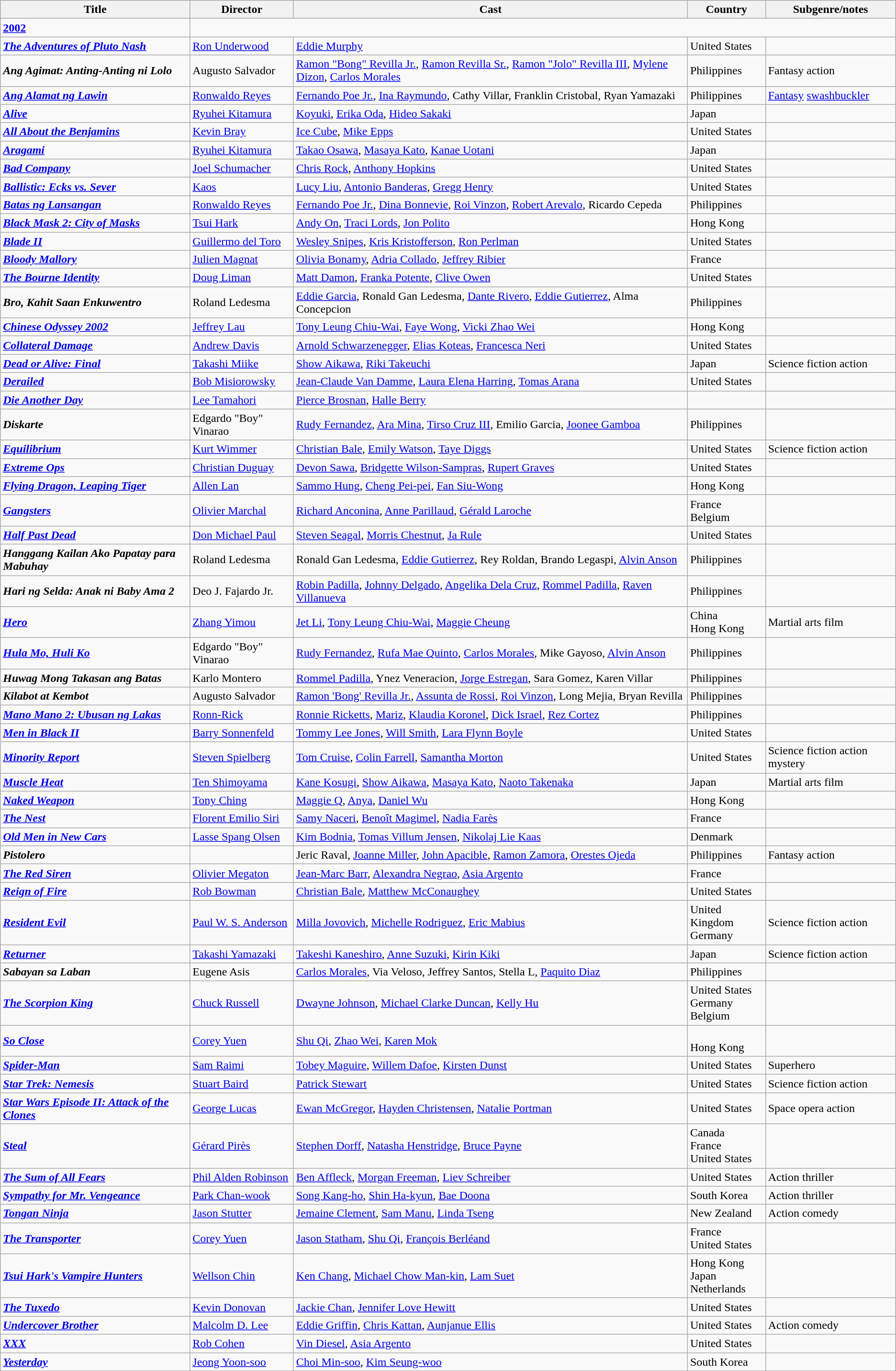<table class="wikitable">
<tr>
<th>Title</th>
<th>Director</th>
<th>Cast</th>
<th>Country</th>
<th>Subgenre/notes</th>
</tr>
<tr>
<td><strong><a href='#'>2002</a></strong></td>
</tr>
<tr>
<td><strong><em><a href='#'>The Adventures of Pluto Nash</a></em></strong></td>
<td><a href='#'>Ron Underwood</a></td>
<td><a href='#'>Eddie Murphy</a></td>
<td>United States</td>
<td></td>
</tr>
<tr>
<td><strong><em>Ang Agimat: Anting-Anting ni Lolo</em></strong></td>
<td>Augusto Salvador</td>
<td><a href='#'>Ramon "Bong" Revilla Jr.</a>, <a href='#'>Ramon Revilla Sr.</a>, <a href='#'>Ramon "Jolo" Revilla III</a>, <a href='#'>Mylene Dizon</a>, <a href='#'>Carlos Morales</a></td>
<td>Philippines</td>
<td>Fantasy action</td>
</tr>
<tr>
<td><strong><em><a href='#'>Ang Alamat ng Lawin</a></em></strong></td>
<td><a href='#'>Ronwaldo Reyes</a></td>
<td><a href='#'>Fernando Poe Jr.</a>, <a href='#'>Ina Raymundo</a>, Cathy Villar, Franklin Cristobal, Ryan Yamazaki</td>
<td>Philippines</td>
<td><a href='#'>Fantasy</a> <a href='#'>swashbuckler</a></td>
</tr>
<tr>
<td><strong><em><a href='#'>Alive</a></em></strong></td>
<td><a href='#'>Ryuhei Kitamura</a></td>
<td><a href='#'>Koyuki</a>, <a href='#'>Erika Oda</a>, <a href='#'>Hideo Sakaki</a></td>
<td>Japan</td>
<td></td>
</tr>
<tr>
<td><strong><em><a href='#'>All About the Benjamins</a></em></strong></td>
<td><a href='#'>Kevin Bray</a></td>
<td><a href='#'>Ice Cube</a>, <a href='#'>Mike Epps</a></td>
<td>United States</td>
<td></td>
</tr>
<tr>
<td><strong><em><a href='#'>Aragami</a></em></strong></td>
<td><a href='#'>Ryuhei Kitamura</a></td>
<td><a href='#'>Takao Osawa</a>, <a href='#'>Masaya Kato</a>, <a href='#'>Kanae Uotani</a></td>
<td>Japan</td>
<td></td>
</tr>
<tr>
<td><strong><em><a href='#'>Bad Company</a></em></strong></td>
<td><a href='#'>Joel Schumacher</a></td>
<td><a href='#'>Chris Rock</a>, <a href='#'>Anthony Hopkins</a></td>
<td>United States</td>
<td></td>
</tr>
<tr>
<td><strong><em><a href='#'>Ballistic: Ecks vs. Sever</a></em></strong></td>
<td><a href='#'>Kaos</a></td>
<td><a href='#'>Lucy Liu</a>, <a href='#'>Antonio Banderas</a>, <a href='#'>Gregg Henry</a></td>
<td>United States</td>
<td></td>
</tr>
<tr>
<td><strong><em><a href='#'>Batas ng Lansangan</a></em></strong></td>
<td><a href='#'>Ronwaldo Reyes</a></td>
<td><a href='#'>Fernando Poe Jr.</a>, <a href='#'>Dina Bonnevie</a>, <a href='#'>Roi Vinzon</a>, <a href='#'>Robert Arevalo</a>, Ricardo Cepeda</td>
<td>Philippines</td>
<td></td>
</tr>
<tr>
<td><strong><em><a href='#'>Black Mask 2: City of Masks</a></em></strong></td>
<td><a href='#'>Tsui Hark</a></td>
<td><a href='#'>Andy On</a>, <a href='#'>Traci Lords</a>, <a href='#'>Jon Polito</a></td>
<td>Hong Kong</td>
<td></td>
</tr>
<tr>
<td><strong><em><a href='#'>Blade II</a></em></strong></td>
<td><a href='#'>Guillermo del Toro</a></td>
<td><a href='#'>Wesley Snipes</a>, <a href='#'>Kris Kristofferson</a>, <a href='#'>Ron Perlman</a></td>
<td>United States</td>
<td></td>
</tr>
<tr>
<td><strong><em><a href='#'>Bloody Mallory</a></em></strong></td>
<td><a href='#'>Julien Magnat</a></td>
<td><a href='#'>Olivia Bonamy</a>, <a href='#'>Adria Collado</a>, <a href='#'>Jeffrey Ribier</a></td>
<td>France</td>
<td></td>
</tr>
<tr>
<td><strong><em><a href='#'>The Bourne Identity</a></em></strong></td>
<td><a href='#'>Doug Liman</a></td>
<td><a href='#'>Matt Damon</a>, <a href='#'>Franka Potente</a>, <a href='#'>Clive Owen</a></td>
<td>United States</td>
<td></td>
</tr>
<tr>
<td><strong><em>Bro, Kahit Saan Enkuwentro</em></strong></td>
<td>Roland Ledesma</td>
<td><a href='#'>Eddie Garcia</a>, Ronald Gan Ledesma, <a href='#'>Dante Rivero</a>, <a href='#'>Eddie Gutierrez</a>, Alma Concepcion</td>
<td>Philippines</td>
<td></td>
</tr>
<tr>
<td><strong><em><a href='#'>Chinese Odyssey 2002</a></em></strong></td>
<td><a href='#'>Jeffrey Lau</a></td>
<td><a href='#'>Tony Leung Chiu-Wai</a>, <a href='#'>Faye Wong</a>, <a href='#'>Vicki Zhao Wei</a></td>
<td>Hong Kong</td>
<td></td>
</tr>
<tr>
<td><strong><em><a href='#'>Collateral Damage</a></em></strong></td>
<td><a href='#'>Andrew Davis</a></td>
<td><a href='#'>Arnold Schwarzenegger</a>, <a href='#'>Elias Koteas</a>, <a href='#'>Francesca Neri</a></td>
<td>United States</td>
<td></td>
</tr>
<tr>
<td><strong><em><a href='#'>Dead or Alive: Final</a></em></strong></td>
<td><a href='#'>Takashi Miike</a></td>
<td><a href='#'>Show Aikawa</a>, <a href='#'>Riki Takeuchi</a></td>
<td>Japan</td>
<td>Science fiction action</td>
</tr>
<tr>
<td><strong><em><a href='#'>Derailed</a></em></strong></td>
<td><a href='#'>Bob Misiorowsky</a></td>
<td><a href='#'>Jean-Claude Van Damme</a>, <a href='#'>Laura Elena Harring</a>, <a href='#'>Tomas Arana</a></td>
<td>United States</td>
<td></td>
</tr>
<tr>
<td><strong><em><a href='#'>Die Another Day</a></em></strong></td>
<td><a href='#'>Lee Tamahori</a></td>
<td><a href='#'>Pierce Brosnan</a>, <a href='#'>Halle Berry</a></td>
<td></td>
<td></td>
</tr>
<tr>
<td><strong><em>Diskarte</em></strong></td>
<td>Edgardo "Boy" Vinarao</td>
<td><a href='#'>Rudy Fernandez</a>, <a href='#'>Ara Mina</a>, <a href='#'>Tirso Cruz III</a>, Emilio Garcia, <a href='#'>Joonee Gamboa</a></td>
<td>Philippines</td>
<td></td>
</tr>
<tr>
<td><strong><em><a href='#'>Equilibrium</a></em></strong></td>
<td><a href='#'>Kurt Wimmer</a></td>
<td><a href='#'>Christian Bale</a>, <a href='#'>Emily Watson</a>, <a href='#'>Taye Diggs</a></td>
<td>United States</td>
<td>Science fiction action</td>
</tr>
<tr>
<td><strong><em><a href='#'>Extreme Ops</a></em></strong></td>
<td><a href='#'>Christian Duguay</a></td>
<td><a href='#'>Devon Sawa</a>, <a href='#'>Bridgette Wilson-Sampras</a>, <a href='#'>Rupert Graves</a></td>
<td>United States</td>
<td></td>
</tr>
<tr>
<td><strong><em><a href='#'>Flying Dragon, Leaping Tiger</a></em></strong></td>
<td><a href='#'>Allen Lan</a></td>
<td><a href='#'>Sammo Hung</a>, <a href='#'>Cheng Pei-pei</a>, <a href='#'>Fan Siu-Wong</a></td>
<td>Hong Kong</td>
<td></td>
</tr>
<tr>
<td><strong><em><a href='#'>Gangsters</a></em></strong></td>
<td><a href='#'>Olivier Marchal</a></td>
<td><a href='#'>Richard Anconina</a>, <a href='#'>Anne Parillaud</a>, <a href='#'>Gérald Laroche</a></td>
<td>France<br>Belgium</td>
<td></td>
</tr>
<tr>
<td><strong><em><a href='#'>Half Past Dead</a></em></strong></td>
<td><a href='#'>Don Michael Paul</a></td>
<td><a href='#'>Steven Seagal</a>, <a href='#'>Morris Chestnut</a>, <a href='#'>Ja Rule</a></td>
<td>United States</td>
<td></td>
</tr>
<tr>
<td><strong><em>Hanggang Kailan Ako Papatay para Mabuhay</em></strong></td>
<td>Roland Ledesma</td>
<td>Ronald Gan Ledesma, <a href='#'>Eddie Gutierrez</a>, Rey Roldan, Brando Legaspi, <a href='#'>Alvin Anson</a></td>
<td>Philippines</td>
<td></td>
</tr>
<tr>
<td><strong><em>Hari ng Selda: Anak ni Baby Ama 2</em></strong></td>
<td>Deo J. Fajardo Jr.</td>
<td><a href='#'>Robin Padilla</a>, <a href='#'>Johnny Delgado</a>, <a href='#'>Angelika Dela Cruz</a>, <a href='#'>Rommel Padilla</a>, <a href='#'>Raven Villanueva</a></td>
<td>Philippines</td>
<td></td>
</tr>
<tr>
<td><strong><em><a href='#'>Hero</a></em></strong></td>
<td><a href='#'>Zhang Yimou</a></td>
<td><a href='#'>Jet Li</a>, <a href='#'>Tony Leung Chiu-Wai</a>, <a href='#'>Maggie Cheung</a></td>
<td>China<br>Hong Kong</td>
<td>Martial arts film</td>
</tr>
<tr>
<td><strong><em><a href='#'>Hula Mo, Huli Ko</a></em></strong></td>
<td>Edgardo "Boy" Vinarao</td>
<td><a href='#'>Rudy Fernandez</a>, <a href='#'>Rufa Mae Quinto</a>, <a href='#'>Carlos Morales</a>, Mike Gayoso, <a href='#'>Alvin Anson</a></td>
<td>Philippines</td>
<td></td>
</tr>
<tr>
<td><strong><em>Huwag Mong Takasan ang Batas</em></strong></td>
<td>Karlo Montero</td>
<td><a href='#'>Rommel Padilla</a>, Ynez Veneracion, <a href='#'>Jorge Estregan</a>, Sara Gomez, Karen Villar</td>
<td>Philippines</td>
<td></td>
</tr>
<tr>
<td><strong><em>Kilabot at Kembot</em></strong></td>
<td>Augusto Salvador</td>
<td><a href='#'>Ramon 'Bong' Revilla Jr.</a>, <a href='#'>Assunta de Rossi</a>, <a href='#'>Roi Vinzon</a>, Long Mejia, Bryan Revilla</td>
<td>Philippines</td>
<td></td>
</tr>
<tr>
<td><strong><em><a href='#'>Mano Mano 2: Ubusan ng Lakas</a></em></strong></td>
<td><a href='#'>Ronn-Rick</a></td>
<td><a href='#'>Ronnie Ricketts</a>, <a href='#'>Mariz</a>, <a href='#'>Klaudia Koronel</a>, <a href='#'>Dick Israel</a>, <a href='#'>Rez Cortez</a></td>
<td>Philippines</td>
<td></td>
</tr>
<tr>
<td><strong><em><a href='#'>Men in Black II</a></em></strong></td>
<td><a href='#'>Barry Sonnenfeld</a></td>
<td><a href='#'>Tommy Lee Jones</a>, <a href='#'>Will Smith</a>, <a href='#'>Lara Flynn Boyle</a></td>
<td>United States</td>
<td></td>
</tr>
<tr>
<td><strong><em><a href='#'>Minority Report</a></em></strong></td>
<td><a href='#'>Steven Spielberg</a></td>
<td><a href='#'>Tom Cruise</a>, <a href='#'>Colin Farrell</a>, <a href='#'>Samantha Morton</a></td>
<td>United States</td>
<td>Science fiction action mystery</td>
</tr>
<tr>
<td><strong><em><a href='#'>Muscle Heat</a></em></strong></td>
<td><a href='#'>Ten Shimoyama</a></td>
<td><a href='#'>Kane Kosugi</a>, <a href='#'>Show Aikawa</a>, <a href='#'>Masaya Kato</a>, <a href='#'>Naoto Takenaka</a></td>
<td>Japan</td>
<td>Martial arts film</td>
</tr>
<tr>
<td><strong><em><a href='#'>Naked Weapon</a></em></strong></td>
<td><a href='#'>Tony Ching</a></td>
<td><a href='#'>Maggie Q</a>, <a href='#'>Anya</a>, <a href='#'>Daniel Wu</a></td>
<td>Hong Kong</td>
<td></td>
</tr>
<tr>
<td><strong><em><a href='#'>The Nest</a></em></strong></td>
<td><a href='#'>Florent Emilio Siri</a></td>
<td><a href='#'>Samy Naceri</a>, <a href='#'>Benoît Magimel</a>, <a href='#'>Nadia Farès</a></td>
<td>France</td>
<td></td>
</tr>
<tr>
<td><strong><em><a href='#'>Old Men in New Cars</a></em></strong></td>
<td><a href='#'>Lasse Spang Olsen</a></td>
<td><a href='#'>Kim Bodnia</a>, <a href='#'>Tomas Villum Jensen</a>, <a href='#'>Nikolaj Lie Kaas</a></td>
<td>Denmark</td>
<td></td>
</tr>
<tr>
<td><strong><em>Pistolero</em></strong></td>
<td></td>
<td>Jeric Raval, <a href='#'>Joanne Miller</a>, <a href='#'>John Apacible</a>, <a href='#'>Ramon Zamora</a>, <a href='#'>Orestes Ojeda</a></td>
<td>Philippines</td>
<td>Fantasy action</td>
</tr>
<tr>
<td><strong><em><a href='#'>The Red Siren</a></em></strong></td>
<td><a href='#'>Olivier Megaton</a></td>
<td><a href='#'>Jean-Marc Barr</a>, <a href='#'>Alexandra Negrao</a>, <a href='#'>Asia Argento</a></td>
<td>France</td>
<td></td>
</tr>
<tr>
<td><strong><em><a href='#'>Reign of Fire</a></em></strong></td>
<td><a href='#'>Rob Bowman</a></td>
<td><a href='#'>Christian Bale</a>, <a href='#'>Matthew McConaughey</a></td>
<td>United States</td>
<td></td>
</tr>
<tr>
<td><strong><em><a href='#'>Resident Evil</a></em></strong></td>
<td><a href='#'>Paul W. S. Anderson</a></td>
<td><a href='#'>Milla Jovovich</a>, <a href='#'>Michelle Rodriguez</a>, <a href='#'>Eric Mabius</a></td>
<td>United Kingdom<br>Germany</td>
<td>Science fiction action</td>
</tr>
<tr>
<td><strong><em><a href='#'>Returner</a></em></strong></td>
<td><a href='#'>Takashi Yamazaki</a></td>
<td><a href='#'>Takeshi Kaneshiro</a>, <a href='#'>Anne Suzuki</a>, <a href='#'>Kirin Kiki</a></td>
<td>Japan</td>
<td>Science fiction action</td>
</tr>
<tr>
<td><strong><em>Sabayan sa Laban</em></strong></td>
<td>Eugene Asis</td>
<td><a href='#'>Carlos Morales</a>, Via Veloso, Jeffrey Santos, Stella L, <a href='#'>Paquito Diaz</a></td>
<td>Philippines</td>
<td></td>
</tr>
<tr>
<td><strong><em><a href='#'>The Scorpion King</a></em></strong></td>
<td><a href='#'>Chuck Russell</a></td>
<td><a href='#'>Dwayne Johnson</a>, <a href='#'>Michael Clarke Duncan</a>, <a href='#'>Kelly Hu</a></td>
<td>United States<br>Germany<br>Belgium</td>
<td></td>
</tr>
<tr>
<td><strong><em><a href='#'>So Close</a></em></strong></td>
<td><a href='#'>Corey Yuen</a></td>
<td><a href='#'>Shu Qi</a>, <a href='#'>Zhao Wei</a>, <a href='#'>Karen Mok</a></td>
<td><br>Hong Kong</td>
<td></td>
</tr>
<tr>
<td><strong><em><a href='#'>Spider-Man</a></em></strong></td>
<td><a href='#'>Sam Raimi</a></td>
<td><a href='#'>Tobey Maguire</a>, <a href='#'>Willem Dafoe</a>, <a href='#'>Kirsten Dunst</a></td>
<td>United States</td>
<td>Superhero</td>
</tr>
<tr>
<td><strong><em><a href='#'>Star Trek: Nemesis</a></em></strong></td>
<td><a href='#'>Stuart Baird</a></td>
<td><a href='#'>Patrick Stewart</a></td>
<td>United States</td>
<td>Science fiction action</td>
</tr>
<tr>
<td><strong><em><a href='#'>Star Wars Episode II: Attack of the Clones</a></em></strong></td>
<td><a href='#'>George Lucas</a></td>
<td><a href='#'>Ewan McGregor</a>, <a href='#'>Hayden Christensen</a>, <a href='#'>Natalie Portman</a></td>
<td>United States</td>
<td>Space opera action</td>
</tr>
<tr>
<td><strong><em><a href='#'>Steal</a></em></strong></td>
<td><a href='#'>Gérard Pirès</a></td>
<td><a href='#'>Stephen Dorff</a>, <a href='#'>Natasha Henstridge</a>, <a href='#'>Bruce Payne</a></td>
<td>Canada<br>France<br>United States</td>
<td></td>
</tr>
<tr>
<td><strong><em><a href='#'>The Sum of All Fears</a></em></strong></td>
<td><a href='#'>Phil Alden Robinson</a></td>
<td><a href='#'>Ben Affleck</a>, <a href='#'>Morgan Freeman</a>, <a href='#'>Liev Schreiber</a></td>
<td>United States</td>
<td>Action thriller</td>
</tr>
<tr>
<td><strong><em><a href='#'>Sympathy for Mr. Vengeance</a></em></strong></td>
<td><a href='#'>Park Chan-wook</a></td>
<td><a href='#'>Song Kang-ho</a>, <a href='#'>Shin Ha-kyun</a>, <a href='#'>Bae Doona</a></td>
<td>South Korea</td>
<td>Action thriller</td>
</tr>
<tr>
<td><strong><em><a href='#'>Tongan Ninja</a></em></strong></td>
<td><a href='#'>Jason Stutter</a></td>
<td><a href='#'>Jemaine Clement</a>, <a href='#'>Sam Manu</a>, <a href='#'>Linda Tseng</a></td>
<td>New Zealand</td>
<td>Action comedy</td>
</tr>
<tr>
<td><strong><em><a href='#'>The Transporter</a></em></strong></td>
<td><a href='#'>Corey Yuen</a></td>
<td><a href='#'>Jason Statham</a>, <a href='#'>Shu Qi</a>, <a href='#'>François Berléand</a></td>
<td>France<br>United States</td>
<td></td>
</tr>
<tr>
<td><strong><em><a href='#'>Tsui Hark's Vampire Hunters</a></em></strong></td>
<td><a href='#'>Wellson Chin</a></td>
<td><a href='#'>Ken Chang</a>, <a href='#'>Michael Chow Man-kin</a>, <a href='#'>Lam Suet</a></td>
<td>Hong Kong<br>Japan<br>Netherlands</td>
<td></td>
</tr>
<tr>
<td><strong><em><a href='#'>The Tuxedo</a></em></strong></td>
<td><a href='#'>Kevin Donovan</a></td>
<td><a href='#'>Jackie Chan</a>, <a href='#'>Jennifer Love Hewitt</a></td>
<td>United States</td>
<td></td>
</tr>
<tr>
<td><strong><em><a href='#'>Undercover Brother</a></em></strong></td>
<td><a href='#'>Malcolm D. Lee</a></td>
<td><a href='#'>Eddie Griffin</a>, <a href='#'>Chris Kattan</a>, <a href='#'>Aunjanue Ellis</a></td>
<td>United States</td>
<td>Action comedy</td>
</tr>
<tr>
<td><strong><em><a href='#'>XXX</a></em></strong></td>
<td><a href='#'>Rob Cohen</a></td>
<td><a href='#'>Vin Diesel</a>, <a href='#'>Asia Argento</a></td>
<td>United States</td>
<td></td>
</tr>
<tr>
<td><strong><em><a href='#'>Yesterday</a></em></strong></td>
<td><a href='#'>Jeong Yoon-soo</a></td>
<td><a href='#'>Choi Min-soo</a>, <a href='#'>Kim Seung-woo</a></td>
<td>South Korea</td>
<td></td>
</tr>
</table>
